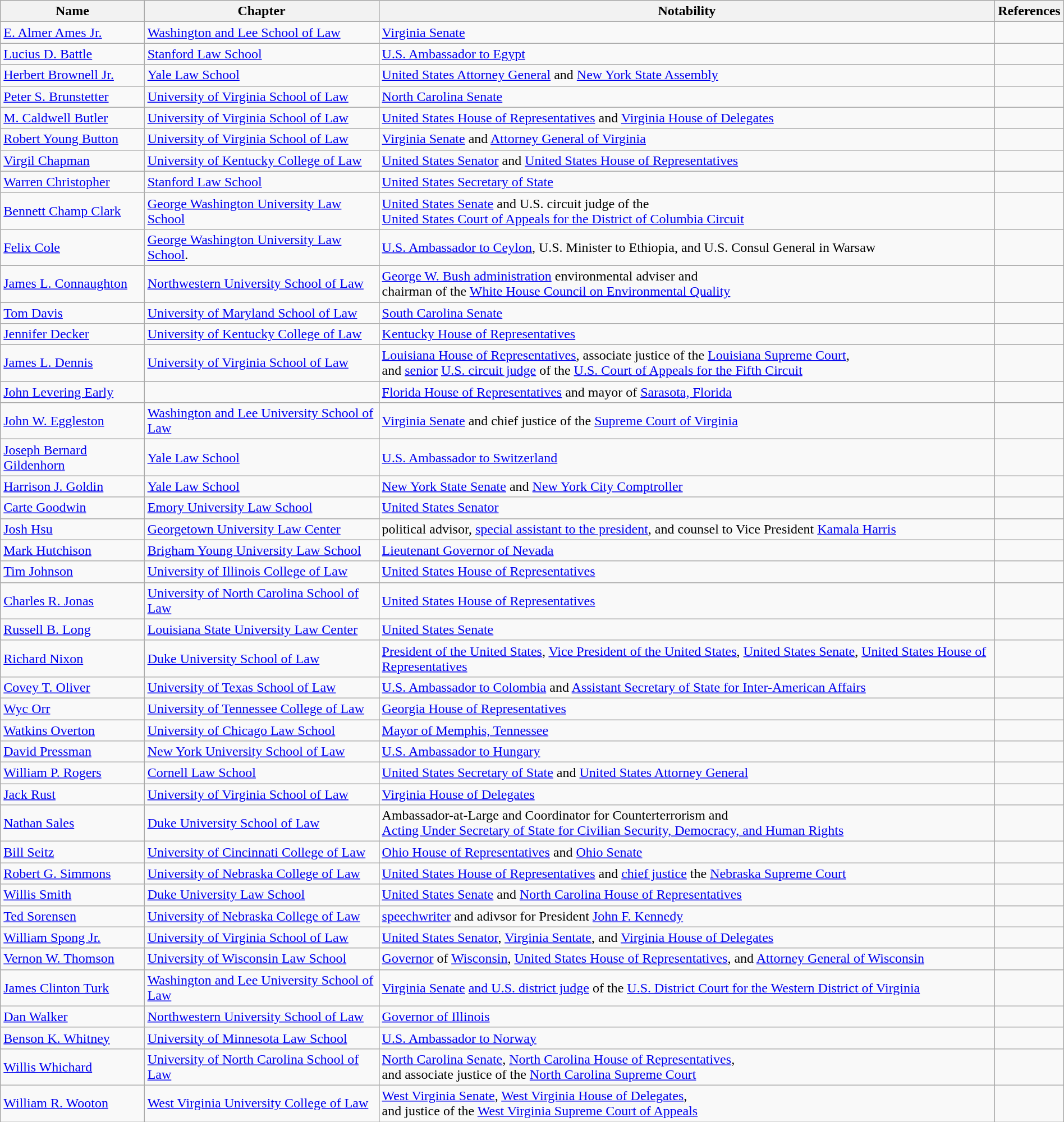<table class="wikitable sortable" style="width:100%;">
<tr>
<th>Name</th>
<th>Chapter</th>
<th>Notability</th>
<th>References</th>
</tr>
<tr>
<td><a href='#'>E. Almer Ames Jr.</a></td>
<td><a href='#'>Washington and Lee School of Law</a></td>
<td><a href='#'>Virginia Senate</a></td>
<td></td>
</tr>
<tr>
<td><a href='#'>Lucius D. Battle</a></td>
<td><a href='#'>Stanford Law School</a></td>
<td><a href='#'>U.S. Ambassador to Egypt</a></td>
<td></td>
</tr>
<tr>
<td><a href='#'>Herbert Brownell Jr.</a></td>
<td><a href='#'>Yale Law School</a></td>
<td><a href='#'>United States Attorney General</a> and <a href='#'>New York State Assembly</a></td>
<td></td>
</tr>
<tr>
<td><a href='#'>Peter S. Brunstetter</a></td>
<td><a href='#'>University of Virginia School of Law</a></td>
<td><a href='#'>North Carolina Senate</a></td>
<td></td>
</tr>
<tr>
<td><a href='#'>M. Caldwell Butler</a></td>
<td><a href='#'>University of Virginia School of Law</a></td>
<td><a href='#'>United States House of Representatives</a> and <a href='#'>Virginia House of Delegates</a></td>
<td></td>
</tr>
<tr>
<td><a href='#'>Robert Young Button</a></td>
<td><a href='#'>University of Virginia School of Law</a></td>
<td><a href='#'>Virginia Senate</a> and <a href='#'>Attorney General of Virginia</a></td>
<td></td>
</tr>
<tr>
<td><a href='#'>Virgil Chapman</a></td>
<td><a href='#'>University of Kentucky College of Law</a></td>
<td><a href='#'>United States Senator</a> and <a href='#'>United States House of Representatives</a></td>
<td></td>
</tr>
<tr>
<td><a href='#'>Warren Christopher</a></td>
<td><a href='#'>Stanford Law School</a></td>
<td><a href='#'>United States Secretary of State</a></td>
<td></td>
</tr>
<tr>
<td><a href='#'>Bennett Champ Clark</a></td>
<td><a href='#'>George Washington University Law School</a></td>
<td><a href='#'>United States Senate</a> and U.S. circuit judge of the<br><a href='#'>United States Court of Appeals for the District of Columbia Circuit</a></td>
<td></td>
</tr>
<tr>
<td><a href='#'>Felix Cole</a></td>
<td><a href='#'>George Washington University Law School</a>.</td>
<td><a href='#'>U.S. Ambassador to Ceylon</a>, U.S. Minister to Ethiopia,  and U.S. Consul General in Warsaw</td>
<td></td>
</tr>
<tr>
<td><a href='#'>James L. Connaughton</a></td>
<td><a href='#'>Northwestern University School of Law</a></td>
<td><a href='#'>George W. Bush administration</a> environmental adviser and<br>chairman of the <a href='#'>White House Council on Environmental Quality</a></td>
<td></td>
</tr>
<tr>
<td><a href='#'>Tom Davis</a></td>
<td><a href='#'>University of Maryland School of Law</a></td>
<td><a href='#'>South Carolina Senate</a></td>
<td></td>
</tr>
<tr>
<td><a href='#'>Jennifer Decker</a></td>
<td><a href='#'>University of Kentucky College of Law</a></td>
<td><a href='#'>Kentucky House of Representatives</a></td>
<td></td>
</tr>
<tr>
<td><a href='#'>James L. Dennis</a></td>
<td><a href='#'>University of Virginia School of Law</a></td>
<td><a href='#'>Louisiana House of Representatives</a>, associate justice of the <a href='#'>Louisiana Supreme Court</a>,<br>and <a href='#'>senior</a> <a href='#'>U.S. circuit judge</a> of the <a href='#'>U.S. Court of Appeals for the Fifth Circuit</a></td>
<td></td>
</tr>
<tr>
<td><a href='#'>John Levering Early</a></td>
<td></td>
<td><a href='#'>Florida House of Representatives</a> and mayor of <a href='#'>Sarasota, Florida</a></td>
<td></td>
</tr>
<tr>
<td><a href='#'>John W. Eggleston</a></td>
<td><a href='#'>Washington and Lee University School of Law</a></td>
<td><a href='#'>Virginia Senate</a> and chief justice of the <a href='#'>Supreme Court of Virginia</a></td>
<td></td>
</tr>
<tr>
<td><a href='#'>Joseph Bernard Gildenhorn</a></td>
<td><a href='#'>Yale Law School</a></td>
<td><a href='#'>U.S. Ambassador to Switzerland</a></td>
<td></td>
</tr>
<tr>
<td><a href='#'>Harrison J. Goldin</a></td>
<td><a href='#'>Yale Law School</a></td>
<td><a href='#'>New York State Senate</a> and <a href='#'>New York City Comptroller</a></td>
<td></td>
</tr>
<tr>
<td><a href='#'>Carte Goodwin</a></td>
<td><a href='#'>Emory University Law School</a></td>
<td><a href='#'>United States Senator</a></td>
<td></td>
</tr>
<tr>
<td><a href='#'>Josh Hsu</a></td>
<td><a href='#'>Georgetown University Law Center</a></td>
<td>political advisor, <a href='#'>special assistant to the president</a>, and counsel to Vice President <a href='#'>Kamala Harris</a></td>
<td></td>
</tr>
<tr>
<td><a href='#'>Mark Hutchison</a></td>
<td><a href='#'>Brigham Young University Law School</a></td>
<td><a href='#'>Lieutenant Governor of Nevada</a></td>
<td></td>
</tr>
<tr>
<td><a href='#'>Tim Johnson</a></td>
<td><a href='#'>University of Illinois College of Law</a></td>
<td><a href='#'>United States House of Representatives</a></td>
<td></td>
</tr>
<tr>
<td><a href='#'>Charles R. Jonas</a></td>
<td><a href='#'>University of North Carolina School of Law</a></td>
<td><a href='#'>United States House of Representatives</a></td>
<td></td>
</tr>
<tr>
<td><a href='#'>Russell B. Long</a></td>
<td><a href='#'>Louisiana State University Law Center</a></td>
<td><a href='#'>United States Senate</a></td>
<td></td>
</tr>
<tr>
<td><a href='#'>Richard Nixon</a></td>
<td><a href='#'>Duke University School of Law</a></td>
<td><a href='#'>President of the United States</a>, <a href='#'>Vice President of the United States</a>, <a href='#'>United States Senate</a>, <a href='#'>United States House of Representatives</a></td>
<td></td>
</tr>
<tr>
<td><a href='#'>Covey T. Oliver</a></td>
<td><a href='#'>University of Texas School of Law</a></td>
<td><a href='#'>U.S. Ambassador to Colombia</a> and <a href='#'>Assistant Secretary of State for Inter-American Affairs</a></td>
<td></td>
</tr>
<tr>
<td><a href='#'>Wyc Orr</a></td>
<td><a href='#'>University of Tennessee College of Law</a></td>
<td><a href='#'>Georgia House of Representatives</a></td>
<td></td>
</tr>
<tr>
<td><a href='#'>Watkins Overton</a></td>
<td><a href='#'>University of Chicago Law School</a></td>
<td><a href='#'>Mayor of Memphis, Tennessee</a></td>
<td></td>
</tr>
<tr>
<td><a href='#'>David Pressman</a></td>
<td><a href='#'>New York University School of Law</a></td>
<td><a href='#'>U.S. Ambassador to Hungary</a></td>
<td></td>
</tr>
<tr>
<td><a href='#'>William P. Rogers</a></td>
<td><a href='#'>Cornell Law School</a></td>
<td><a href='#'>United States Secretary of State</a> and <a href='#'>United States Attorney General</a></td>
<td></td>
</tr>
<tr>
<td><a href='#'>Jack Rust</a></td>
<td><a href='#'>University of Virginia School of Law</a></td>
<td><a href='#'>Virginia House of Delegates</a></td>
<td></td>
</tr>
<tr>
<td><a href='#'>Nathan Sales</a></td>
<td><a href='#'>Duke University School of Law</a></td>
<td>Ambassador-at-Large and Coordinator for Counterterrorism and<br><a href='#'>Acting Under Secretary of State for Civilian Security, Democracy, and Human Rights</a></td>
<td></td>
</tr>
<tr>
<td><a href='#'>Bill Seitz</a></td>
<td><a href='#'>University of Cincinnati College of Law</a></td>
<td><a href='#'>Ohio House of Representatives</a> and <a href='#'>Ohio Senate</a></td>
<td></td>
</tr>
<tr>
<td><a href='#'>Robert G. Simmons</a></td>
<td><a href='#'>University of Nebraska College of Law</a></td>
<td><a href='#'>United States House of Representatives</a> and <a href='#'>chief justice</a> the <a href='#'>Nebraska Supreme Court</a></td>
<td></td>
</tr>
<tr>
<td><a href='#'>Willis Smith</a></td>
<td><a href='#'>Duke University Law School</a></td>
<td><a href='#'>United States Senate</a> and <a href='#'>North Carolina House of Representatives</a></td>
<td></td>
</tr>
<tr>
<td><a href='#'>Ted Sorensen</a></td>
<td><a href='#'>University of Nebraska College of Law</a></td>
<td><a href='#'>speechwriter</a> and adivsor for President <a href='#'>John F. Kennedy</a></td>
<td></td>
</tr>
<tr>
<td><a href='#'>William Spong Jr.</a></td>
<td><a href='#'>University of Virginia School of Law</a></td>
<td><a href='#'>United States Senator</a>, <a href='#'>Virginia Sentate</a>, and <a href='#'>Virginia House of Delegates</a></td>
<td></td>
</tr>
<tr>
<td><a href='#'>Vernon W. Thomson</a></td>
<td><a href='#'>University of Wisconsin Law School</a></td>
<td><a href='#'>Governor</a> of <a href='#'>Wisconsin</a>, <a href='#'>United States House of Representatives</a>, and <a href='#'>Attorney General of Wisconsin</a></td>
<td></td>
</tr>
<tr>
<td><a href='#'>James Clinton Turk</a></td>
<td><a href='#'>Washington and Lee University School of Law</a></td>
<td><a href='#'>Virginia Senate</a> <a href='#'>and U.S. district judge</a> of the <a href='#'>U.S. District Court for the Western District of Virginia</a></td>
<td></td>
</tr>
<tr>
<td><a href='#'>Dan Walker</a></td>
<td><a href='#'>Northwestern University School of Law</a></td>
<td><a href='#'>Governor of Illinois</a></td>
<td></td>
</tr>
<tr>
<td><a href='#'>Benson K. Whitney</a></td>
<td><a href='#'>University of Minnesota Law School</a></td>
<td><a href='#'>U.S. Ambassador to Norway</a></td>
<td></td>
</tr>
<tr>
<td><a href='#'>Willis Whichard</a></td>
<td><a href='#'>University of North Carolina School of Law</a></td>
<td><a href='#'>North Carolina Senate</a>, <a href='#'>North Carolina House of Representatives</a>,<br>and associate justice of the <a href='#'>North Carolina Supreme Court</a></td>
<td></td>
</tr>
<tr>
<td><a href='#'>William R. Wooton</a></td>
<td><a href='#'>West Virginia University College of Law</a></td>
<td><a href='#'>West Virginia Senate</a>, <a href='#'>West Virginia House of Delegates</a>,<br>and justice of the <a href='#'>West Virginia Supreme Court of Appeals</a></td>
<td></td>
</tr>
</table>
